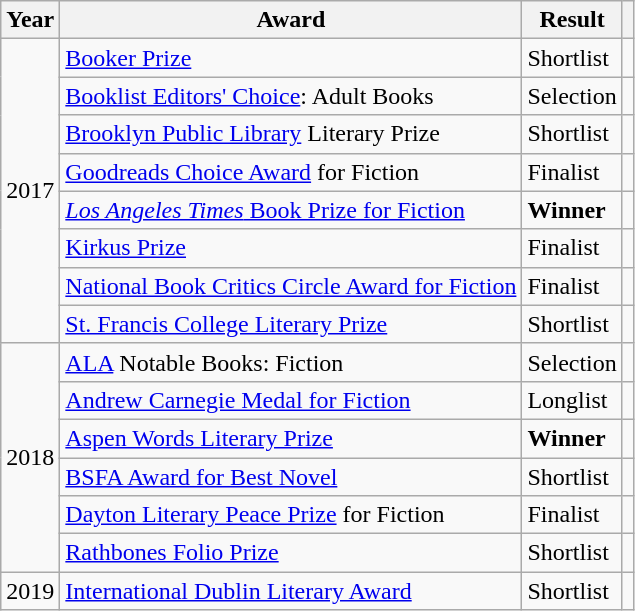<table class="wikitable sortable">
<tr>
<th>Year</th>
<th>Award</th>
<th>Result</th>
<th></th>
</tr>
<tr>
<td rowspan="8">2017</td>
<td><a href='#'>Booker Prize</a></td>
<td>Shortlist</td>
<td></td>
</tr>
<tr>
<td><a href='#'>Booklist Editors' Choice</a>: Adult Books</td>
<td>Selection</td>
<td></td>
</tr>
<tr>
<td><a href='#'>Brooklyn Public Library</a> Literary Prize</td>
<td>Shortlist</td>
<td></td>
</tr>
<tr>
<td><a href='#'>Goodreads Choice Award</a> for Fiction</td>
<td>Finalist</td>
<td></td>
</tr>
<tr>
<td><a href='#'><em>Los Angeles Times</em> Book Prize for Fiction</a></td>
<td><strong>Winner</strong></td>
<td></td>
</tr>
<tr>
<td><a href='#'>Kirkus Prize</a></td>
<td>Finalist</td>
<td></td>
</tr>
<tr>
<td><a href='#'>National Book Critics Circle Award for Fiction</a></td>
<td>Finalist</td>
<td></td>
</tr>
<tr>
<td><a href='#'>St. Francis College Literary Prize</a></td>
<td>Shortlist</td>
<td></td>
</tr>
<tr>
<td rowspan="6">2018</td>
<td><a href='#'>ALA</a> Notable Books: Fiction</td>
<td>Selection</td>
<td></td>
</tr>
<tr>
<td><a href='#'>Andrew Carnegie Medal for Fiction</a></td>
<td>Longlist</td>
<td></td>
</tr>
<tr>
<td><a href='#'>Aspen Words Literary Prize</a></td>
<td><strong>Winner</strong></td>
<td></td>
</tr>
<tr>
<td><a href='#'>BSFA Award for Best Novel</a></td>
<td>Shortlist</td>
<td></td>
</tr>
<tr>
<td><a href='#'>Dayton Literary Peace Prize</a> for Fiction</td>
<td>Finalist</td>
<td></td>
</tr>
<tr>
<td><a href='#'>Rathbones Folio Prize</a></td>
<td>Shortlist</td>
<td></td>
</tr>
<tr>
<td>2019</td>
<td><a href='#'>International Dublin Literary Award</a></td>
<td>Shortlist</td>
<td></td>
</tr>
</table>
